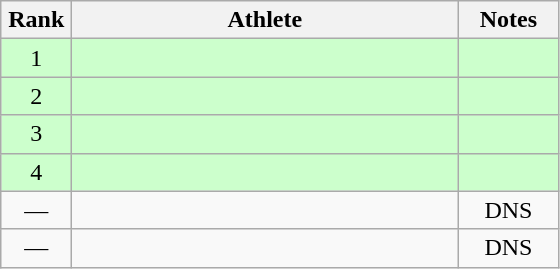<table class=wikitable style="text-align:center">
<tr>
<th width=40>Rank</th>
<th width=250>Athlete</th>
<th width=60>Notes</th>
</tr>
<tr bgcolor="ccffcc">
<td>1</td>
<td align=left></td>
<td></td>
</tr>
<tr bgcolor="ccffcc">
<td>2</td>
<td align=left></td>
<td></td>
</tr>
<tr bgcolor="ccffcc">
<td>3</td>
<td align=left></td>
<td></td>
</tr>
<tr bgcolor="ccffcc">
<td>4</td>
<td align=left></td>
<td></td>
</tr>
<tr>
<td>—</td>
<td align=left></td>
<td>DNS</td>
</tr>
<tr>
<td>—</td>
<td align=left></td>
<td>DNS</td>
</tr>
</table>
